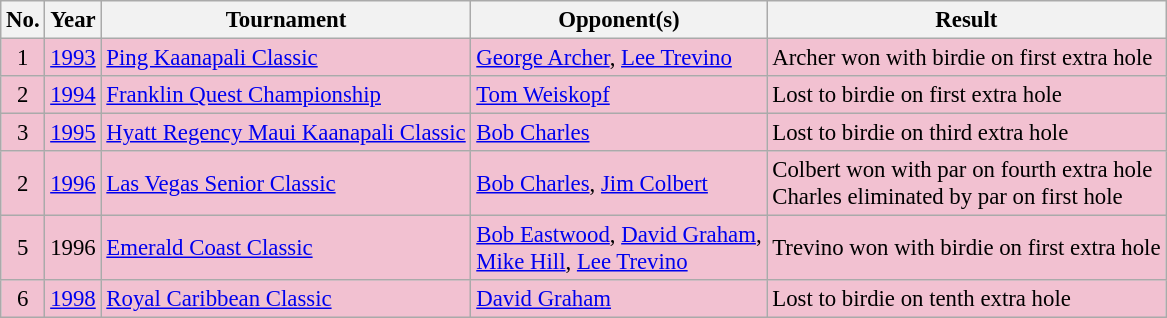<table class="wikitable" style="font-size:95%;">
<tr>
<th>No.</th>
<th>Year</th>
<th>Tournament</th>
<th>Opponent(s)</th>
<th>Result</th>
</tr>
<tr style="background:#F2C1D1;">
<td align=center>1</td>
<td><a href='#'>1993</a></td>
<td><a href='#'>Ping Kaanapali Classic</a></td>
<td> <a href='#'>George Archer</a>,  <a href='#'>Lee Trevino</a></td>
<td>Archer won with birdie on first extra hole</td>
</tr>
<tr style="background:#F2C1D1;">
<td align=center>2</td>
<td><a href='#'>1994</a></td>
<td><a href='#'>Franklin Quest Championship</a></td>
<td> <a href='#'>Tom Weiskopf</a></td>
<td>Lost to birdie on first extra hole</td>
</tr>
<tr style="background:#F2C1D1;">
<td align=center>3</td>
<td><a href='#'>1995</a></td>
<td><a href='#'>Hyatt Regency Maui Kaanapali Classic</a></td>
<td> <a href='#'>Bob Charles</a></td>
<td>Lost to birdie on third extra hole</td>
</tr>
<tr style="background:#F2C1D1;">
<td align=center>2</td>
<td><a href='#'>1996</a></td>
<td><a href='#'>Las Vegas Senior Classic</a></td>
<td> <a href='#'>Bob Charles</a>,  <a href='#'>Jim Colbert</a></td>
<td>Colbert won with par on fourth extra hole<br>Charles eliminated by par on first hole</td>
</tr>
<tr style="background:#F2C1D1;">
<td align=center>5</td>
<td>1996</td>
<td><a href='#'>Emerald Coast Classic</a></td>
<td> <a href='#'>Bob Eastwood</a>,  <a href='#'>David Graham</a>,<br> <a href='#'>Mike Hill</a>,  <a href='#'>Lee Trevino</a></td>
<td>Trevino won with birdie on first extra hole</td>
</tr>
<tr style="background:#F2C1D1;">
<td align=center>6</td>
<td><a href='#'>1998</a></td>
<td><a href='#'>Royal Caribbean Classic</a></td>
<td> <a href='#'>David Graham</a></td>
<td>Lost to birdie on tenth extra hole</td>
</tr>
</table>
